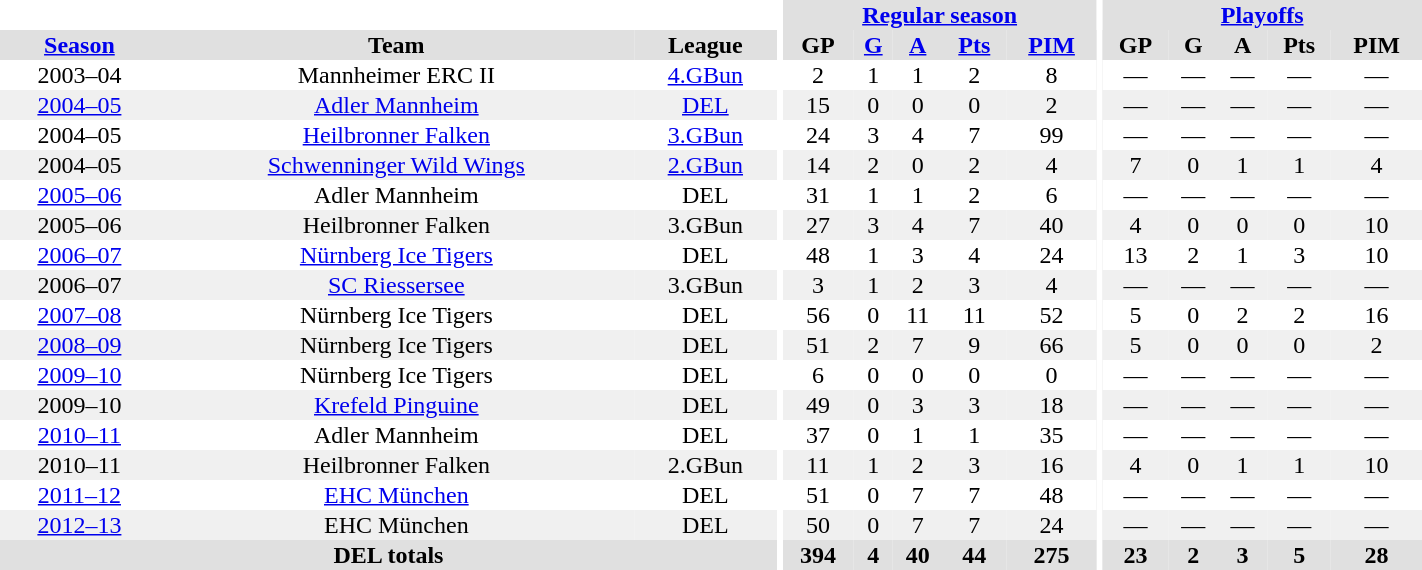<table border="0" cellpadding="1" cellspacing="0" style="text-align:center; width:75%">
<tr bgcolor="#e0e0e0">
<th colspan="3" bgcolor="#ffffff"></th>
<th rowspan="99" bgcolor="#ffffff"></th>
<th colspan="5"><a href='#'>Regular season</a></th>
<th rowspan="99" bgcolor="#ffffff"></th>
<th colspan="5"><a href='#'>Playoffs</a></th>
</tr>
<tr bgcolor="#e0e0e0">
<th><a href='#'>Season</a></th>
<th>Team</th>
<th>League</th>
<th>GP</th>
<th><a href='#'>G</a></th>
<th><a href='#'>A</a></th>
<th><a href='#'>Pts</a></th>
<th><a href='#'>PIM</a></th>
<th>GP</th>
<th>G</th>
<th>A</th>
<th>Pts</th>
<th>PIM</th>
</tr>
<tr ALIGN="center">
<td>2003–04</td>
<td>Mannheimer ERC II</td>
<td><a href='#'>4.GBun</a></td>
<td>2</td>
<td>1</td>
<td>1</td>
<td>2</td>
<td>8</td>
<td>—</td>
<td>—</td>
<td>—</td>
<td>—</td>
<td>—</td>
</tr>
<tr ALIGN="center" bgcolor="#f0f0f0">
<td><a href='#'>2004–05</a></td>
<td><a href='#'>Adler Mannheim</a></td>
<td><a href='#'>DEL</a></td>
<td>15</td>
<td>0</td>
<td>0</td>
<td>0</td>
<td>2</td>
<td>—</td>
<td>—</td>
<td>—</td>
<td>—</td>
<td>—</td>
</tr>
<tr ALIGN="center">
<td>2004–05</td>
<td><a href='#'>Heilbronner Falken</a></td>
<td><a href='#'>3.GBun</a></td>
<td>24</td>
<td>3</td>
<td>4</td>
<td>7</td>
<td>99</td>
<td>—</td>
<td>—</td>
<td>—</td>
<td>—</td>
<td>—</td>
</tr>
<tr ALIGN="center" bgcolor="#f0f0f0">
<td>2004–05</td>
<td><a href='#'>Schwenninger Wild Wings</a></td>
<td><a href='#'>2.GBun</a></td>
<td>14</td>
<td>2</td>
<td>0</td>
<td>2</td>
<td>4</td>
<td>7</td>
<td>0</td>
<td>1</td>
<td>1</td>
<td>4</td>
</tr>
<tr ALIGN="center">
<td><a href='#'>2005–06</a></td>
<td>Adler Mannheim</td>
<td>DEL</td>
<td>31</td>
<td>1</td>
<td>1</td>
<td>2</td>
<td>6</td>
<td>—</td>
<td>—</td>
<td>—</td>
<td>—</td>
<td>—</td>
</tr>
<tr ALIGN="center" bgcolor="#f0f0f0">
<td>2005–06</td>
<td>Heilbronner Falken</td>
<td>3.GBun</td>
<td>27</td>
<td>3</td>
<td>4</td>
<td>7</td>
<td>40</td>
<td>4</td>
<td>0</td>
<td>0</td>
<td>0</td>
<td>10</td>
</tr>
<tr ALIGN="center">
<td><a href='#'>2006–07</a></td>
<td><a href='#'>Nürnberg Ice Tigers</a></td>
<td>DEL</td>
<td>48</td>
<td>1</td>
<td>3</td>
<td>4</td>
<td>24</td>
<td>13</td>
<td>2</td>
<td>1</td>
<td>3</td>
<td>10</td>
</tr>
<tr ALIGN="center" bgcolor="#f0f0f0">
<td>2006–07</td>
<td><a href='#'>SC Riessersee</a></td>
<td>3.GBun</td>
<td>3</td>
<td>1</td>
<td>2</td>
<td>3</td>
<td>4</td>
<td>—</td>
<td>—</td>
<td>—</td>
<td>—</td>
<td>—</td>
</tr>
<tr ALIGN="center">
<td><a href='#'>2007–08</a></td>
<td>Nürnberg Ice Tigers</td>
<td>DEL</td>
<td>56</td>
<td>0</td>
<td>11</td>
<td>11</td>
<td>52</td>
<td>5</td>
<td>0</td>
<td>2</td>
<td>2</td>
<td>16</td>
</tr>
<tr ALIGN="center" bgcolor="#f0f0f0">
<td><a href='#'>2008–09</a></td>
<td>Nürnberg Ice Tigers</td>
<td>DEL</td>
<td>51</td>
<td>2</td>
<td>7</td>
<td>9</td>
<td>66</td>
<td>5</td>
<td>0</td>
<td>0</td>
<td>0</td>
<td>2</td>
</tr>
<tr ALIGN="center">
<td><a href='#'>2009–10</a></td>
<td>Nürnberg Ice Tigers</td>
<td>DEL</td>
<td>6</td>
<td>0</td>
<td>0</td>
<td>0</td>
<td>0</td>
<td>—</td>
<td>—</td>
<td>—</td>
<td>—</td>
<td>—</td>
</tr>
<tr ALIGN="center" bgcolor="#f0f0f0">
<td>2009–10</td>
<td><a href='#'>Krefeld Pinguine</a></td>
<td>DEL</td>
<td>49</td>
<td>0</td>
<td>3</td>
<td>3</td>
<td>18</td>
<td>—</td>
<td>—</td>
<td>—</td>
<td>—</td>
<td>—</td>
</tr>
<tr ALIGN="center">
<td><a href='#'>2010–11</a></td>
<td>Adler Mannheim</td>
<td>DEL</td>
<td>37</td>
<td>0</td>
<td>1</td>
<td>1</td>
<td>35</td>
<td>—</td>
<td>—</td>
<td>—</td>
<td>—</td>
<td>—</td>
</tr>
<tr ALIGN="center" bgcolor="#f0f0f0">
<td>2010–11</td>
<td>Heilbronner Falken</td>
<td>2.GBun</td>
<td>11</td>
<td>1</td>
<td>2</td>
<td>3</td>
<td>16</td>
<td>4</td>
<td>0</td>
<td>1</td>
<td>1</td>
<td>10</td>
</tr>
<tr ALIGN="center">
<td><a href='#'>2011–12</a></td>
<td><a href='#'>EHC München</a></td>
<td>DEL</td>
<td>51</td>
<td>0</td>
<td>7</td>
<td>7</td>
<td>48</td>
<td>—</td>
<td>—</td>
<td>—</td>
<td>—</td>
<td>—</td>
</tr>
<tr ALIGN="center"  bgcolor="#f0f0f0">
<td><a href='#'>2012–13</a></td>
<td>EHC München</td>
<td>DEL</td>
<td>50</td>
<td>0</td>
<td>7</td>
<td>7</td>
<td>24</td>
<td>—</td>
<td>—</td>
<td>—</td>
<td>—</td>
<td>—</td>
</tr>
<tr bgcolor="#e0e0e0">
<th colspan="3">DEL totals</th>
<th>394</th>
<th>4</th>
<th>40</th>
<th>44</th>
<th>275</th>
<th>23</th>
<th>2</th>
<th>3</th>
<th>5</th>
<th>28</th>
</tr>
</table>
